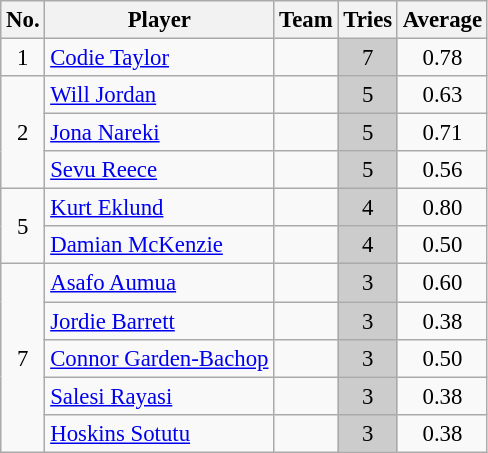<table class="wikitable sortable" style="text-align:center; font-size:95%">
<tr>
<th>No.</th>
<th>Player</th>
<th>Team</th>
<th>Tries</th>
<th>Average</th>
</tr>
<tr>
<td>1</td>
<td style="text-align:left;"><a href='#'>Codie Taylor</a></td>
<td style="text-align:left;"></td>
<td style="background:#ccc;">7</td>
<td>0.78</td>
</tr>
<tr>
<td rowspan="3">2</td>
<td style="text-align:left;"><a href='#'>Will Jordan</a></td>
<td style="text-align:left;"></td>
<td style="background:#ccc;">5</td>
<td>0.63</td>
</tr>
<tr>
<td style="text-align:left;"><a href='#'>Jona Nareki</a></td>
<td style="text-align:left;"></td>
<td style="background:#ccc;">5</td>
<td>0.71</td>
</tr>
<tr>
<td style="text-align:left;"><a href='#'>Sevu Reece</a></td>
<td style="text-align:left;"></td>
<td style="background:#ccc;">5</td>
<td>0.56</td>
</tr>
<tr>
<td rowspan="2">5</td>
<td style="text-align:left;"><a href='#'>Kurt Eklund</a></td>
<td style="text-align:left;"></td>
<td style="background:#ccc;">4</td>
<td>0.80</td>
</tr>
<tr>
<td style="text-align:left;"><a href='#'>Damian McKenzie</a></td>
<td style="text-align:left;"></td>
<td style="background:#ccc;">4</td>
<td>0.50</td>
</tr>
<tr>
<td rowspan="5">7</td>
<td style="text-align:left;"><a href='#'>Asafo Aumua</a></td>
<td style="text-align:left;"></td>
<td style="background:#ccc;">3</td>
<td>0.60</td>
</tr>
<tr>
<td style="text-align:left;"><a href='#'>Jordie Barrett</a></td>
<td style="text-align:left;"></td>
<td style="background:#ccc;">3</td>
<td>0.38</td>
</tr>
<tr>
<td style="text-align:left;"><a href='#'>Connor Garden-Bachop</a></td>
<td style="text-align:left;"></td>
<td style="background:#ccc;">3</td>
<td>0.50</td>
</tr>
<tr>
<td style="text-align:left;"><a href='#'>Salesi Rayasi</a></td>
<td style="text-align:left;"></td>
<td style="background:#ccc;">3</td>
<td>0.38</td>
</tr>
<tr>
<td style="text-align:left;"><a href='#'>Hoskins Sotutu</a></td>
<td style="text-align:left;"></td>
<td style="background:#ccc;">3</td>
<td>0.38</td>
</tr>
</table>
